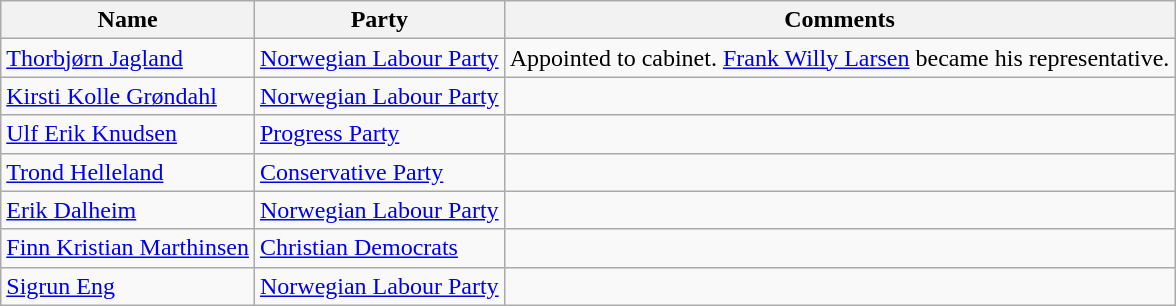<table class="wikitable">
<tr>
<th>Name</th>
<th>Party</th>
<th>Comments</th>
</tr>
<tr>
<td><a href='#'>Thorbjørn Jagland</a></td>
<td><a href='#'>Norwegian Labour Party</a></td>
<td>Appointed to cabinet. <a href='#'>Frank Willy Larsen</a> became his representative.</td>
</tr>
<tr>
<td><a href='#'>Kirsti Kolle Grøndahl</a></td>
<td><a href='#'>Norwegian Labour Party</a></td>
<td></td>
</tr>
<tr>
<td><a href='#'>Ulf Erik Knudsen</a></td>
<td><a href='#'>Progress Party</a></td>
<td></td>
</tr>
<tr>
<td><a href='#'>Trond Helleland</a></td>
<td><a href='#'>Conservative Party</a></td>
<td></td>
</tr>
<tr>
<td><a href='#'>Erik Dalheim</a></td>
<td><a href='#'>Norwegian Labour Party</a></td>
<td></td>
</tr>
<tr>
<td><a href='#'>Finn Kristian Marthinsen</a></td>
<td><a href='#'>Christian Democrats</a></td>
<td></td>
</tr>
<tr>
<td><a href='#'>Sigrun Eng</a></td>
<td><a href='#'>Norwegian Labour Party</a></td>
<td></td>
</tr>
</table>
